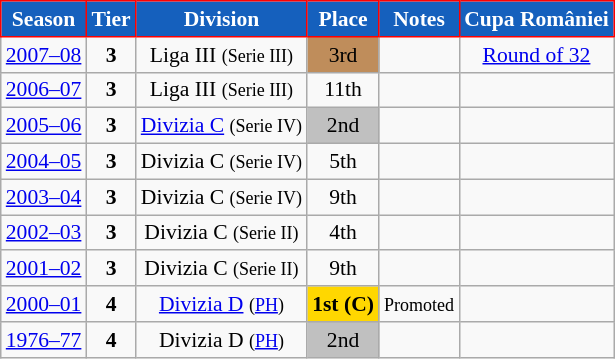<table class="wikitable" style="text-align:center; font-size:90%">
<tr>
<th style="background:#1560bd;color:#FFFFFF;border:1px solid #FF0000;">Season</th>
<th style="background:#1560bd;color:#FFFFFF;border:1px solid #FF0000;">Tier</th>
<th style="background:#1560bd;color:#FFFFFF;border:1px solid #FF0000;">Division</th>
<th style="background:#1560bd;color:#FFFFFF;border:1px solid #FF0000;">Place</th>
<th style="background:#1560bd;color:#FFFFFF;border:1px solid #FF0000;">Notes</th>
<th style="background:#1560bd;color:#FFFFFF;border:1px solid #FF0000;">Cupa României</th>
</tr>
<tr>
<td><a href='#'>2007–08</a></td>
<td><strong>3</strong></td>
<td>Liga III <small>(Serie III)</small></td>
<td align=center bgcolor=#BF8D5B>3rd</td>
<td></td>
<td><a href='#'>Round of 32</a></td>
</tr>
<tr>
<td><a href='#'>2006–07</a></td>
<td><strong>3</strong></td>
<td>Liga III <small>(Serie III)</small></td>
<td>11th</td>
<td></td>
<td></td>
</tr>
<tr>
<td><a href='#'>2005–06</a></td>
<td><strong>3</strong></td>
<td><a href='#'>Divizia C</a> <small>(Serie IV)</small></td>
<td align=center bgcolor=silver>2nd</td>
<td></td>
<td></td>
</tr>
<tr>
<td><a href='#'>2004–05</a></td>
<td><strong>3</strong></td>
<td>Divizia C <small>(Serie IV)</small></td>
<td>5th</td>
<td></td>
<td></td>
</tr>
<tr>
<td><a href='#'>2003–04</a></td>
<td><strong>3</strong></td>
<td>Divizia C <small>(Serie IV)</small></td>
<td>9th</td>
<td></td>
<td></td>
</tr>
<tr>
<td><a href='#'>2002–03</a></td>
<td><strong>3</strong></td>
<td>Divizia C <small>(Serie II)</small></td>
<td>4th</td>
<td></td>
<td></td>
</tr>
<tr>
<td><a href='#'>2001–02</a></td>
<td><strong>3</strong></td>
<td>Divizia C <small>(Serie II)</small></td>
<td>9th</td>
<td></td>
<td></td>
</tr>
<tr>
<td><a href='#'>2000–01</a></td>
<td><strong>4</strong></td>
<td><a href='#'>Divizia D</a> <small>(<a href='#'>PH</a>)</small></td>
<td align=center bgcolor=gold><strong>1st (C)</strong></td>
<td><small>Promoted</small></td>
<td></td>
</tr>
<tr>
<td><a href='#'>1976–77</a></td>
<td><strong>4</strong></td>
<td>Divizia D <small>(<a href='#'>PH</a>)</small></td>
<td align=center bgcolor=silver>2nd</td>
<td></td>
<td></td>
</tr>
</table>
